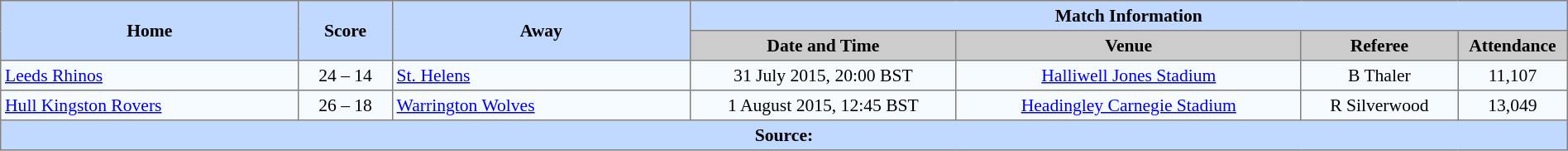<table border=1 style="border-collapse:collapse; font-size:90%; text-align:center;" cellpadding=3 cellspacing=0 width=100%>
<tr bgcolor=#C1D8FF>
<th rowspan=2 width=19%>Home</th>
<th rowspan=2 width=6%>Score</th>
<th rowspan=2 width=19%>Away</th>
<th colspan=6>Match Information</th>
</tr>
<tr bgcolor=#CCCCCC>
<th width=17%>Date and Time</th>
<th width=22%>Venue</th>
<th width=10%>Referee</th>
<th width=7%>Attendance</th>
</tr>
<tr bgcolor=#F5FAFF>
<td align=left> <a href='#'>Leeds Rhinos</a></td>
<td>24 – 14</td>
<td align=left> <a href='#'>St. Helens</a></td>
<td>31 July 2015, 20:00 BST</td>
<td><a href='#'>Halliwell Jones Stadium</a></td>
<td>B Thaler</td>
<td>11,107</td>
</tr>
<tr bgcolor=#F5FAFF>
<td align=left> <a href='#'>Hull Kingston Rovers</a></td>
<td>26 – 18</td>
<td align=left> <a href='#'>Warrington Wolves</a></td>
<td>1 August 2015, 12:45 BST</td>
<td><a href='#'>Headingley Carnegie Stadium</a></td>
<td>R Silverwood</td>
<td>13,049</td>
</tr>
<tr style="background:#c1d8ff;">
<th colspan=12>Source:</th>
</tr>
</table>
